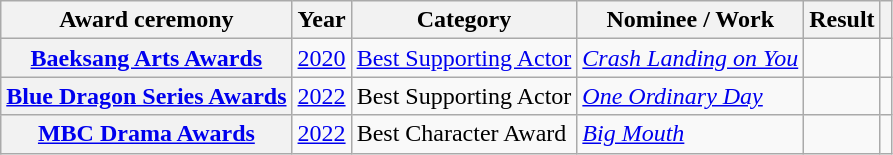<table class="wikitable plainrowheaders sortable">
<tr>
<th scope="col">Award ceremony</th>
<th scope="col">Year</th>
<th scope="col">Category</th>
<th scope="col">Nominee / Work</th>
<th scope="col">Result</th>
<th class="unsortable" scope="col"></th>
</tr>
<tr>
<th scope="row"><a href='#'>Baeksang Arts Awards</a></th>
<td style="text-align:center"><a href='#'>2020</a></td>
<td><a href='#'>Best Supporting Actor</a></td>
<td><em><a href='#'>Crash Landing on You</a></em></td>
<td></td>
<td></td>
</tr>
<tr>
<th scope="row"><a href='#'>Blue Dragon Series Awards</a></th>
<td style="text-align:center"><a href='#'>2022</a></td>
<td>Best Supporting Actor</td>
<td rowspan=1><em><a href='#'>One Ordinary Day</a></em></td>
<td></td>
<td style="text-align:center"></td>
</tr>
<tr>
<th scope="row"><a href='#'>MBC Drama Awards</a></th>
<td style="text-align:center"><a href='#'>2022</a></td>
<td>Best Character Award</td>
<td><em><a href='#'>Big Mouth</a></em></td>
<td></td>
<td style="text-align:center"></td>
</tr>
</table>
